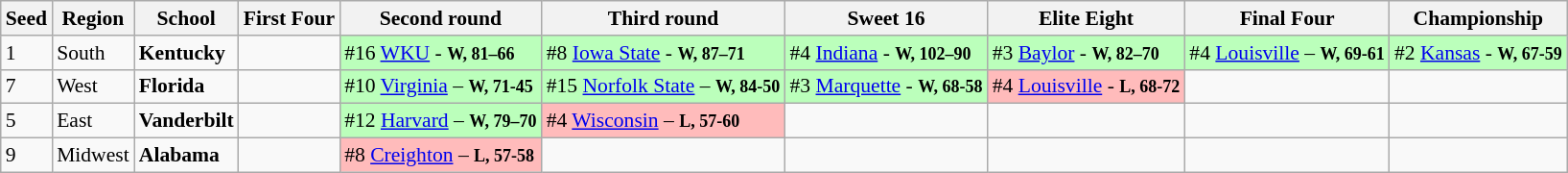<table class="sortable wikitable" style="white-space:nowrap; font-size:90%;">
<tr>
<th>Seed</th>
<th>Region</th>
<th>School</th>
<th>First Four</th>
<th>Second round</th>
<th>Third round</th>
<th>Sweet 16</th>
<th>Elite Eight</th>
<th>Final Four</th>
<th>Championship</th>
</tr>
<tr>
<td>1</td>
<td>South</td>
<td><strong>Kentucky</strong></td>
<td> </td>
<td style="background:#bfb;">#16 <a href='#'>WKU</a> - <strong><small>W, 81–66</small></strong></td>
<td style="background:#bfb;">#8 <a href='#'>Iowa State</a> - <strong><small>W, 87–71</small></strong></td>
<td style="background:#bfb;">#4 <a href='#'>Indiana</a> - <strong><small>W, 102–90</small></strong></td>
<td style="background:#bfb;">#3 <a href='#'>Baylor</a> - <strong><small>W, 82–70</small></strong></td>
<td style="background:#bfb;">#4 <a href='#'>Louisville</a> – <strong><small>W, 69-61</small></strong></td>
<td style="background:#bfb;">#2 <a href='#'>Kansas</a> - <strong><small>W, 67-59</small></strong></td>
</tr>
<tr>
<td>7</td>
<td>West</td>
<td><strong>Florida</strong></td>
<td> </td>
<td style="background:#bfb;">#10 <a href='#'>Virginia</a> – <strong><small>W, 71-45</small></strong></td>
<td style="background:#bfb;">#15 <a href='#'>Norfolk State</a> – <strong><small>W, 84-50</small></strong></td>
<td style="background:#bfb;">#3 <a href='#'>Marquette</a> - <strong><small>W, 68-58</small></strong></td>
<td style="background:#fbb;">#4 <a href='#'>Louisville</a> - <strong><small>L, 68-72</small></strong></td>
<td> </td>
<td> </td>
</tr>
<tr>
<td>5</td>
<td>East</td>
<td><strong>Vanderbilt</strong></td>
<td> </td>
<td style="background:#bfb;">#12 <a href='#'>Harvard</a> – <strong><small>W, 79–70</small></strong></td>
<td style="background:#fbb;">#4 <a href='#'>Wisconsin</a> – <strong><small>L, 57-60</small></strong></td>
<td> </td>
<td> </td>
<td> </td>
<td> </td>
</tr>
<tr>
<td>9</td>
<td>Midwest</td>
<td><strong>Alabama</strong></td>
<td> </td>
<td style="background:#fbb;">#8 <a href='#'>Creighton</a> – <strong><small>L, 57-58</small></strong></td>
<td> </td>
<td> </td>
<td> </td>
<td> </td>
<td> </td>
</tr>
</table>
